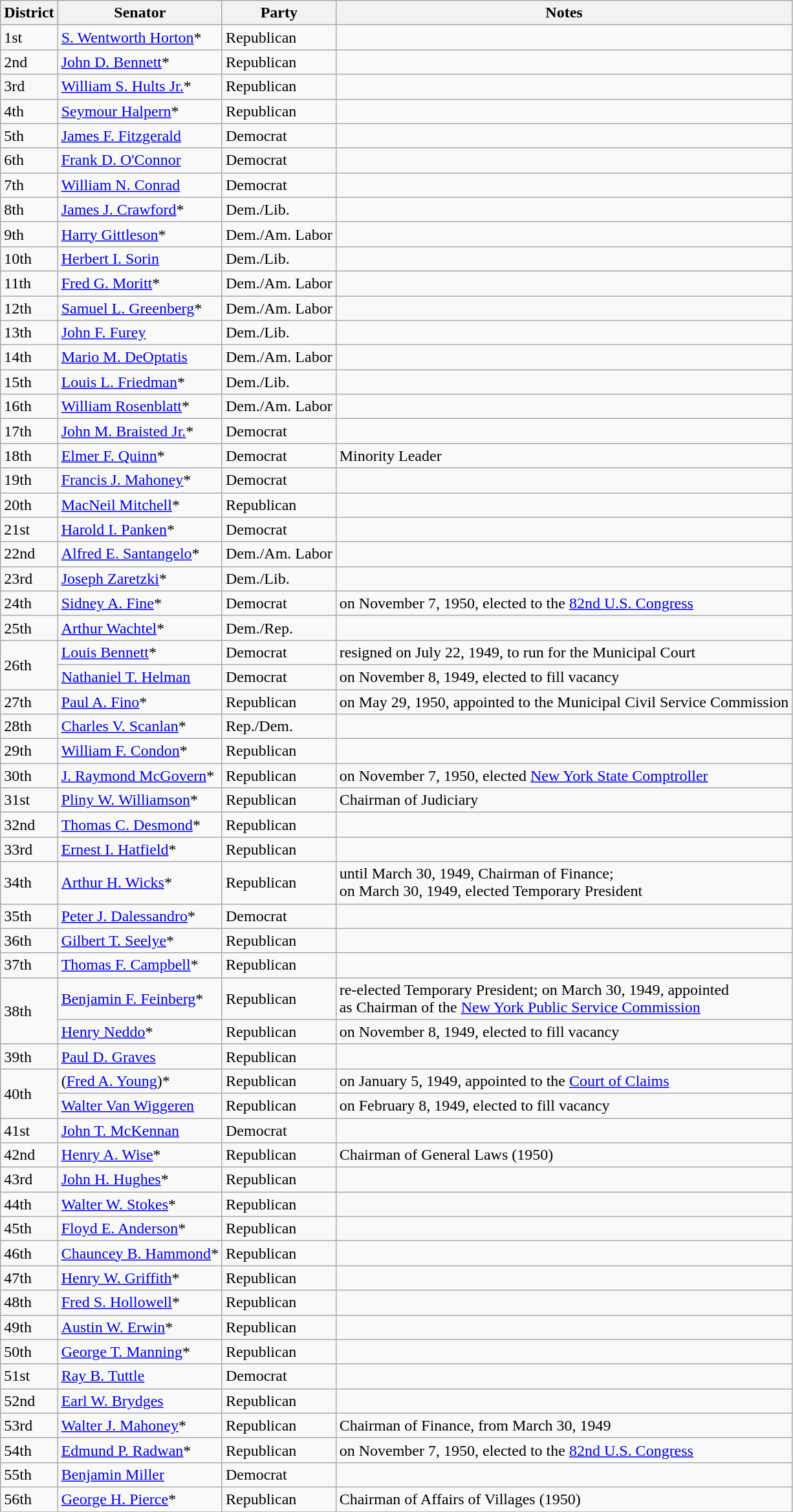<table class=wikitable>
<tr>
<th>District</th>
<th>Senator</th>
<th>Party</th>
<th>Notes</th>
</tr>
<tr>
<td>1st</td>
<td><a href='#'>S. Wentworth Horton</a>*</td>
<td>Republican</td>
<td></td>
</tr>
<tr>
<td>2nd</td>
<td><a href='#'>John D. Bennett</a>*</td>
<td>Republican</td>
<td></td>
</tr>
<tr>
<td>3rd</td>
<td><a href='#'>William S. Hults Jr.</a>*</td>
<td>Republican</td>
<td></td>
</tr>
<tr>
<td>4th</td>
<td><a href='#'>Seymour Halpern</a>*</td>
<td>Republican</td>
<td></td>
</tr>
<tr>
<td>5th</td>
<td><a href='#'>James F. Fitzgerald</a></td>
<td>Democrat</td>
<td></td>
</tr>
<tr>
<td>6th</td>
<td><a href='#'>Frank D. O'Connor</a></td>
<td>Democrat</td>
<td></td>
</tr>
<tr>
<td>7th</td>
<td><a href='#'>William N. Conrad</a></td>
<td>Democrat</td>
<td></td>
</tr>
<tr>
<td>8th</td>
<td><a href='#'>James J. Crawford</a>*</td>
<td>Dem./Lib.</td>
<td></td>
</tr>
<tr>
<td>9th</td>
<td><a href='#'>Harry Gittleson</a>*</td>
<td>Dem./Am. Labor</td>
<td></td>
</tr>
<tr>
<td>10th</td>
<td><a href='#'>Herbert I. Sorin</a></td>
<td>Dem./Lib.</td>
<td></td>
</tr>
<tr>
<td>11th</td>
<td><a href='#'>Fred G. Moritt</a>*</td>
<td>Dem./Am. Labor</td>
<td></td>
</tr>
<tr>
<td>12th</td>
<td><a href='#'>Samuel L. Greenberg</a>*</td>
<td>Dem./Am. Labor</td>
<td></td>
</tr>
<tr>
<td>13th</td>
<td><a href='#'>John F. Furey</a></td>
<td>Dem./Lib.</td>
<td></td>
</tr>
<tr>
<td>14th</td>
<td><a href='#'>Mario M. DeOptatis</a></td>
<td>Dem./Am. Labor</td>
<td></td>
</tr>
<tr>
<td>15th</td>
<td><a href='#'>Louis L. Friedman</a>*</td>
<td>Dem./Lib.</td>
<td></td>
</tr>
<tr>
<td>16th</td>
<td><a href='#'>William Rosenblatt</a>*</td>
<td>Dem./Am. Labor</td>
<td></td>
</tr>
<tr>
<td>17th</td>
<td><a href='#'>John M. Braisted Jr.</a>*</td>
<td>Democrat</td>
<td></td>
</tr>
<tr>
<td>18th</td>
<td><a href='#'>Elmer F. Quinn</a>*</td>
<td>Democrat</td>
<td>Minority Leader</td>
</tr>
<tr>
<td>19th</td>
<td><a href='#'>Francis J. Mahoney</a>*</td>
<td>Democrat</td>
<td></td>
</tr>
<tr>
<td>20th</td>
<td><a href='#'>MacNeil Mitchell</a>*</td>
<td>Republican</td>
<td></td>
</tr>
<tr>
<td>21st</td>
<td><a href='#'>Harold I. Panken</a>*</td>
<td>Democrat</td>
<td></td>
</tr>
<tr>
<td>22nd</td>
<td><a href='#'>Alfred E. Santangelo</a>*</td>
<td>Dem./Am. Labor</td>
<td></td>
</tr>
<tr>
<td>23rd</td>
<td><a href='#'>Joseph Zaretzki</a>*</td>
<td>Dem./Lib.</td>
<td></td>
</tr>
<tr>
<td>24th</td>
<td><a href='#'>Sidney A. Fine</a>*</td>
<td>Democrat</td>
<td>on November 7, 1950, elected to the <a href='#'>82nd U.S. Congress</a></td>
</tr>
<tr>
<td>25th</td>
<td><a href='#'>Arthur Wachtel</a>*</td>
<td>Dem./Rep.</td>
<td></td>
</tr>
<tr>
<td rowspan="2">26th</td>
<td><a href='#'>Louis Bennett</a>*</td>
<td>Democrat</td>
<td>resigned on July 22, 1949, to run for the Municipal Court</td>
</tr>
<tr>
<td><a href='#'>Nathaniel T. Helman</a></td>
<td>Democrat</td>
<td>on November 8, 1949, elected to fill vacancy</td>
</tr>
<tr>
<td>27th</td>
<td><a href='#'>Paul A. Fino</a>*</td>
<td>Republican</td>
<td>on May 29, 1950, appointed to the Municipal Civil Service Commission</td>
</tr>
<tr>
<td>28th</td>
<td><a href='#'>Charles V. Scanlan</a>*</td>
<td>Rep./Dem.</td>
<td></td>
</tr>
<tr>
<td>29th</td>
<td><a href='#'>William F. Condon</a>*</td>
<td>Republican</td>
<td></td>
</tr>
<tr>
<td>30th</td>
<td><a href='#'>J. Raymond McGovern</a>*</td>
<td>Republican</td>
<td>on November 7, 1950, elected <a href='#'>New York State Comptroller</a></td>
</tr>
<tr>
<td>31st</td>
<td><a href='#'>Pliny W. Williamson</a>*</td>
<td>Republican</td>
<td>Chairman of Judiciary</td>
</tr>
<tr>
<td>32nd</td>
<td><a href='#'>Thomas C. Desmond</a>*</td>
<td>Republican</td>
<td></td>
</tr>
<tr>
<td>33rd</td>
<td><a href='#'>Ernest I. Hatfield</a>*</td>
<td>Republican</td>
<td></td>
</tr>
<tr>
<td>34th</td>
<td><a href='#'>Arthur H. Wicks</a>*</td>
<td>Republican</td>
<td>until March 30, 1949, Chairman of Finance; <br>on March 30, 1949, elected Temporary President</td>
</tr>
<tr>
<td>35th</td>
<td><a href='#'>Peter J. Dalessandro</a>*</td>
<td>Democrat</td>
<td></td>
</tr>
<tr>
<td>36th</td>
<td><a href='#'>Gilbert T. Seelye</a>*</td>
<td>Republican</td>
<td></td>
</tr>
<tr>
<td>37th</td>
<td><a href='#'>Thomas F. Campbell</a>*</td>
<td>Republican</td>
<td></td>
</tr>
<tr>
<td rowspan="2">38th</td>
<td><a href='#'>Benjamin F. Feinberg</a>*</td>
<td>Republican</td>
<td>re-elected Temporary President; on March 30, 1949, appointed <br> as Chairman of the <a href='#'>New York Public Service Commission</a></td>
</tr>
<tr>
<td><a href='#'>Henry Neddo</a>*</td>
<td>Republican</td>
<td>on November 8, 1949, elected to fill vacancy</td>
</tr>
<tr>
<td>39th</td>
<td><a href='#'>Paul D. Graves</a></td>
<td>Republican</td>
<td></td>
</tr>
<tr>
<td rowspan="2">40th</td>
<td>(<a href='#'>Fred A. Young</a>)*</td>
<td>Republican</td>
<td>on January 5, 1949, appointed to the <a href='#'>Court of Claims</a></td>
</tr>
<tr>
<td><a href='#'>Walter Van Wiggeren</a></td>
<td>Republican</td>
<td>on February 8, 1949, elected to fill vacancy</td>
</tr>
<tr>
<td>41st</td>
<td><a href='#'>John T. McKennan</a></td>
<td>Democrat</td>
<td></td>
</tr>
<tr>
<td>42nd</td>
<td><a href='#'>Henry A. Wise</a>*</td>
<td>Republican</td>
<td>Chairman of General Laws (1950)</td>
</tr>
<tr>
<td>43rd</td>
<td><a href='#'>John H. Hughes</a>*</td>
<td>Republican</td>
<td></td>
</tr>
<tr>
<td>44th</td>
<td><a href='#'>Walter W. Stokes</a>*</td>
<td>Republican</td>
<td></td>
</tr>
<tr>
<td>45th</td>
<td><a href='#'>Floyd E. Anderson</a>*</td>
<td>Republican</td>
<td></td>
</tr>
<tr>
<td>46th</td>
<td><a href='#'>Chauncey B. Hammond</a>*</td>
<td>Republican</td>
<td></td>
</tr>
<tr>
<td>47th</td>
<td><a href='#'>Henry W. Griffith</a>*</td>
<td>Republican</td>
<td></td>
</tr>
<tr>
<td>48th</td>
<td><a href='#'>Fred S. Hollowell</a>*</td>
<td>Republican</td>
<td></td>
</tr>
<tr>
<td>49th</td>
<td><a href='#'>Austin W. Erwin</a>*</td>
<td>Republican</td>
<td></td>
</tr>
<tr>
<td>50th</td>
<td><a href='#'>George T. Manning</a>*</td>
<td>Republican</td>
<td></td>
</tr>
<tr>
<td>51st</td>
<td><a href='#'>Ray B. Tuttle</a></td>
<td>Democrat</td>
<td></td>
</tr>
<tr>
<td>52nd</td>
<td><a href='#'>Earl W. Brydges</a></td>
<td>Republican</td>
<td></td>
</tr>
<tr>
<td>53rd</td>
<td><a href='#'>Walter J. Mahoney</a>*</td>
<td>Republican</td>
<td>Chairman of Finance, from March 30, 1949</td>
</tr>
<tr>
<td>54th</td>
<td><a href='#'>Edmund P. Radwan</a>*</td>
<td>Republican</td>
<td>on November 7, 1950, elected to the <a href='#'>82nd U.S. Congress</a></td>
</tr>
<tr>
<td>55th</td>
<td><a href='#'>Benjamin Miller</a></td>
<td>Democrat</td>
<td></td>
</tr>
<tr>
<td>56th</td>
<td><a href='#'>George H. Pierce</a>*</td>
<td>Republican</td>
<td>Chairman of Affairs of Villages (1950)</td>
</tr>
<tr>
</tr>
</table>
